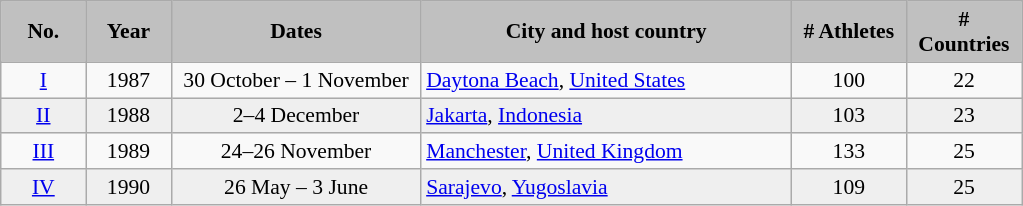<table class="wikitable" style="text-align:center; font-size:90%">
<tr>
<th style="width: 50px; background-color:#C0C0C0">No.</th>
<th style="width: 50px; background-color:#C0C0C0">Year</th>
<th style="width: 160px; background-color:#C0C0C0">Dates</th>
<th style="width: 240px; background-color:#C0C0C0">City and host country</th>
<th style="width: 70px; background-color:#C0C0C0"># Athletes</th>
<th style="width: 70px; background-color:#C0C0C0"># Countries</th>
</tr>
<tr>
<td><a href='#'>I</a></td>
<td>1987</td>
<td>30 October – 1 November</td>
<td align="left"> <a href='#'>Daytona Beach</a>, <a href='#'>United States</a></td>
<td>100</td>
<td>22</td>
</tr>
<tr bgcolor="efefef">
<td><a href='#'>II</a></td>
<td>1988</td>
<td>2–4 December</td>
<td align="left"> <a href='#'>Jakarta</a>, <a href='#'>Indonesia</a></td>
<td>103</td>
<td>23</td>
</tr>
<tr>
<td><a href='#'>III</a></td>
<td>1989</td>
<td>24–26 November</td>
<td align="left"> <a href='#'>Manchester</a>, <a href='#'>United Kingdom</a></td>
<td>133</td>
<td>25</td>
</tr>
<tr bgcolor="efefef">
<td><a href='#'>IV</a></td>
<td>1990</td>
<td>26 May – 3 June</td>
<td align="left"> <a href='#'>Sarajevo</a>, <a href='#'>Yugoslavia</a></td>
<td>109</td>
<td>25</td>
</tr>
</table>
